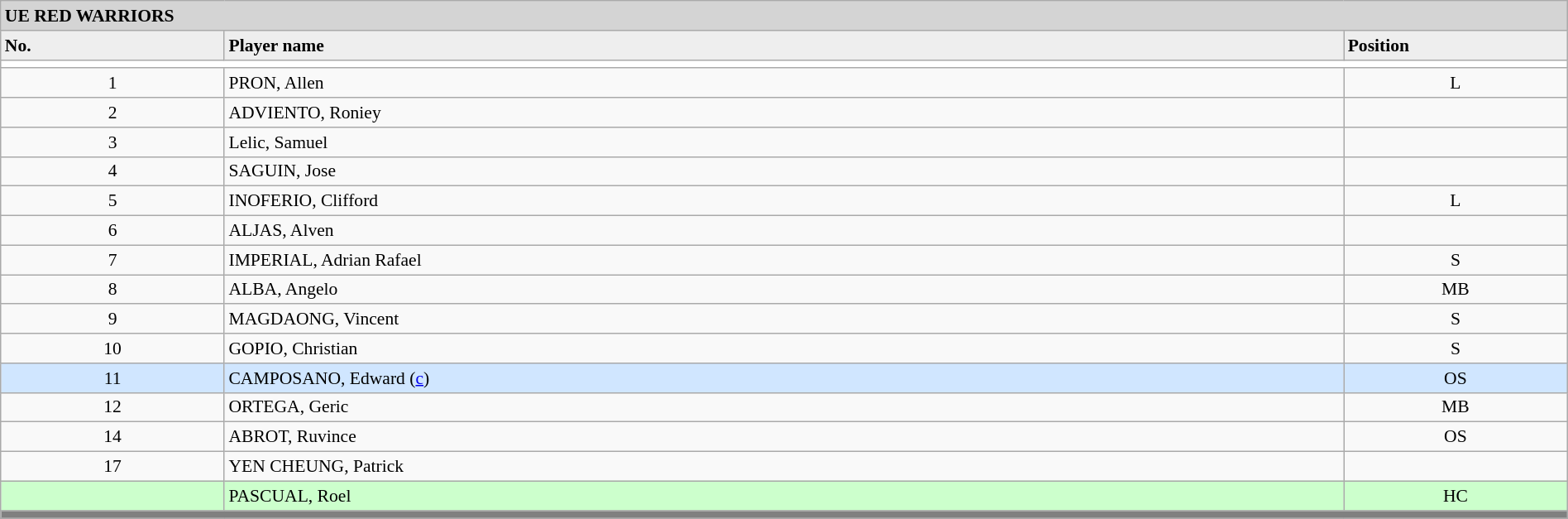<table class="wikitable collapsible collapsed" style="font-size:90%; width:100%;">
<tr>
<th style="background:#D4D4D4; text-align:left;" colspan=3> UE RED WARRIORS</th>
</tr>
<tr style="background:#EEEEEE; font-weight:bold;">
<td width=10%>No.</td>
<td width=50%>Player name</td>
<td width=10%>Position</td>
</tr>
<tr style="background:#FFFFFF;">
<td colspan=3 align=center></td>
</tr>
<tr>
<td align=center>1</td>
<td>PRON, Allen</td>
<td align=center>L</td>
</tr>
<tr>
<td align=center>2</td>
<td>ADVIENTO, Roniey</td>
<td align=center></td>
</tr>
<tr>
<td align=center>3</td>
<td>Lelic, Samuel</td>
<td align=center></td>
</tr>
<tr>
<td align=center>4</td>
<td>SAGUIN, Jose</td>
<td align=center></td>
</tr>
<tr>
<td align=center>5</td>
<td>INOFERIO, Clifford</td>
<td align=center>L</td>
</tr>
<tr>
<td align=center>6</td>
<td>ALJAS, Alven</td>
<td align=center></td>
</tr>
<tr>
<td align=center>7</td>
<td>IMPERIAL, Adrian Rafael</td>
<td align=center>S</td>
</tr>
<tr>
<td align=center>8</td>
<td>ALBA, Angelo</td>
<td align=center>MB</td>
</tr>
<tr>
<td align=center>9</td>
<td>MAGDAONG, Vincent</td>
<td align=center>S</td>
</tr>
<tr>
<td align=center>10</td>
<td>GOPIO, Christian</td>
<td align=center>S</td>
</tr>
<tr bgcolor=#D0E6FF>
<td align=center>11</td>
<td>CAMPOSANO, Edward (<a href='#'>c</a>)</td>
<td align=center>OS</td>
</tr>
<tr>
<td align=center>12</td>
<td>ORTEGA, Geric</td>
<td align=center>MB</td>
</tr>
<tr>
<td align=center>14</td>
<td>ABROT, Ruvince</td>
<td align=center>OS</td>
</tr>
<tr>
<td align=center>17</td>
<td>YEN CHEUNG, Patrick</td>
<td align=center></td>
</tr>
<tr bgcolor=#ccffcc>
<td align=center></td>
<td>PASCUAL, Roel</td>
<td align=center>HC</td>
</tr>
<tr>
<th style="background:gray;" colspan=3></th>
</tr>
<tr>
</tr>
</table>
